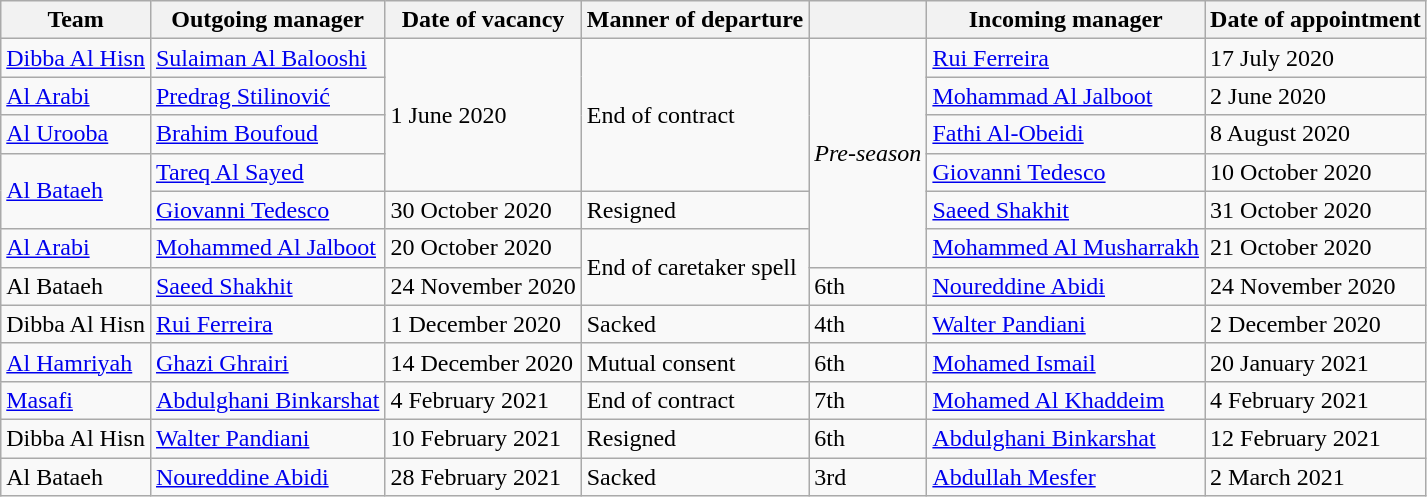<table class="wikitable">
<tr>
<th>Team</th>
<th>Outgoing manager</th>
<th>Date of vacancy</th>
<th>Manner of departure</th>
<th></th>
<th>Incoming manager</th>
<th>Date of appointment</th>
</tr>
<tr>
<td><a href='#'>Dibba Al Hisn</a></td>
<td> <a href='#'>Sulaiman Al Balooshi</a></td>
<td rowspan=4>1 June 2020</td>
<td rowspan=4>End of contract</td>
<td rowspan=6><em>Pre-season</em></td>
<td> <a href='#'>Rui Ferreira</a></td>
<td>17 July 2020</td>
</tr>
<tr>
<td><a href='#'>Al Arabi</a></td>
<td> <a href='#'>Predrag Stilinović</a></td>
<td> <a href='#'>Mohammad Al Jalboot</a></td>
<td>2 June 2020</td>
</tr>
<tr>
<td><a href='#'>Al Urooba</a></td>
<td> <a href='#'>Brahim Boufoud</a></td>
<td> <a href='#'>Fathi Al-Obeidi</a></td>
<td>8 August 2020</td>
</tr>
<tr>
<td rowspan=2><a href='#'>Al Bataeh</a></td>
<td> <a href='#'>Tareq Al Sayed</a></td>
<td> <a href='#'>Giovanni Tedesco</a></td>
<td>10 October 2020</td>
</tr>
<tr>
<td> <a href='#'>Giovanni Tedesco</a></td>
<td>30 October 2020</td>
<td>Resigned</td>
<td> <a href='#'>Saeed Shakhit</a></td>
<td>31 October 2020</td>
</tr>
<tr>
<td><a href='#'>Al Arabi</a></td>
<td> <a href='#'>Mohammed Al Jalboot</a></td>
<td>20 October 2020</td>
<td rowspan=2>End of caretaker spell</td>
<td> <a href='#'>Mohammed Al Musharrakh</a></td>
<td>21 October 2020</td>
</tr>
<tr>
<td>Al Bataeh</td>
<td> <a href='#'>Saeed Shakhit</a></td>
<td>24 November 2020</td>
<td>6th</td>
<td> <a href='#'>Noureddine Abidi</a></td>
<td>24 November 2020</td>
</tr>
<tr>
<td>Dibba Al Hisn</td>
<td> <a href='#'>Rui Ferreira</a></td>
<td>1 December 2020</td>
<td>Sacked</td>
<td>4th</td>
<td> <a href='#'>Walter Pandiani</a></td>
<td>2 December 2020</td>
</tr>
<tr>
<td><a href='#'>Al Hamriyah</a></td>
<td> <a href='#'>Ghazi Ghrairi</a></td>
<td>14 December 2020</td>
<td>Mutual consent</td>
<td>6th</td>
<td> <a href='#'>Mohamed Ismail</a></td>
<td>20 January 2021</td>
</tr>
<tr>
<td><a href='#'>Masafi</a></td>
<td> <a href='#'>Abdulghani Binkarshat</a></td>
<td>4 February 2021</td>
<td>End of contract</td>
<td>7th</td>
<td> <a href='#'>Mohamed Al Khaddeim</a></td>
<td>4 February 2021</td>
</tr>
<tr>
<td>Dibba Al Hisn</td>
<td> <a href='#'>Walter Pandiani</a></td>
<td>10 February 2021</td>
<td>Resigned</td>
<td>6th</td>
<td> <a href='#'>Abdulghani Binkarshat</a></td>
<td>12 February 2021</td>
</tr>
<tr>
<td>Al Bataeh</td>
<td> <a href='#'>Noureddine Abidi</a></td>
<td>28 February 2021</td>
<td>Sacked</td>
<td>3rd</td>
<td> <a href='#'>Abdullah Mesfer</a></td>
<td>2 March 2021</td>
</tr>
</table>
